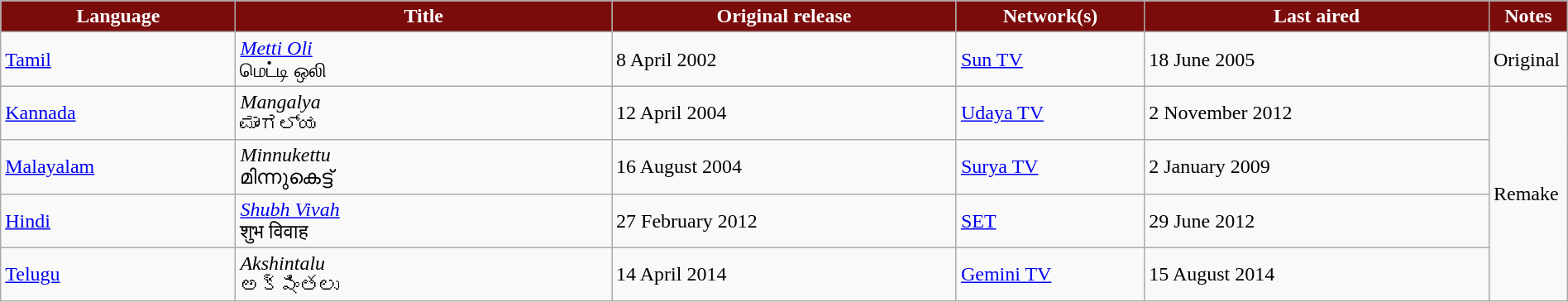<table class="wikitable" style="width:100%;">
<tr style="color:white">
<th style="background:#7b0c0c; width:15%;">Language</th>
<th style="background:#7b0c0c; width:24%;">Title</th>
<th style="background:#7b0c0c; width:22%;">Original release</th>
<th style="background:#7b0c0c; width:12%;">Network(s)</th>
<th style="background:#7b0c0c; width:22%;">Last aired</th>
<th style="background:#7b0c0c; width:12%;">Notes</th>
</tr>
<tr>
<td><a href='#'>Tamil</a></td>
<td><em><a href='#'>Metti Oli</a></em> <br> மெட்டி ஒலி</td>
<td>8 April 2002</td>
<td><a href='#'>Sun TV</a></td>
<td>18 June 2005</td>
<td>Original</td>
</tr>
<tr>
<td><a href='#'>Kannada</a></td>
<td><em>Mangalya</em> <br> ಮಾಂಗಲ್ಯ</td>
<td>12 April 2004</td>
<td><a href='#'>Udaya TV</a></td>
<td>2 November 2012</td>
<td rowspan="4">Remake</td>
</tr>
<tr>
<td><a href='#'>Malayalam</a></td>
<td><em>Minnukettu</em> <br> മിന്നുകെട്ട്</td>
<td>16 August 2004</td>
<td><a href='#'>Surya TV</a></td>
<td>2 January 2009</td>
</tr>
<tr>
<td><a href='#'>Hindi</a></td>
<td><em><a href='#'>Shubh Vivah</a></em> <br> शुभ विवाह</td>
<td>27 February 2012</td>
<td><a href='#'>SET</a></td>
<td>29 June 2012</td>
</tr>
<tr>
<td><a href='#'>Telugu</a></td>
<td><em>Akshintalu</em> <br> అక్షింతలు</td>
<td>14 April 2014</td>
<td><a href='#'>Gemini TV</a></td>
<td>15 August 2014</td>
</tr>
</table>
